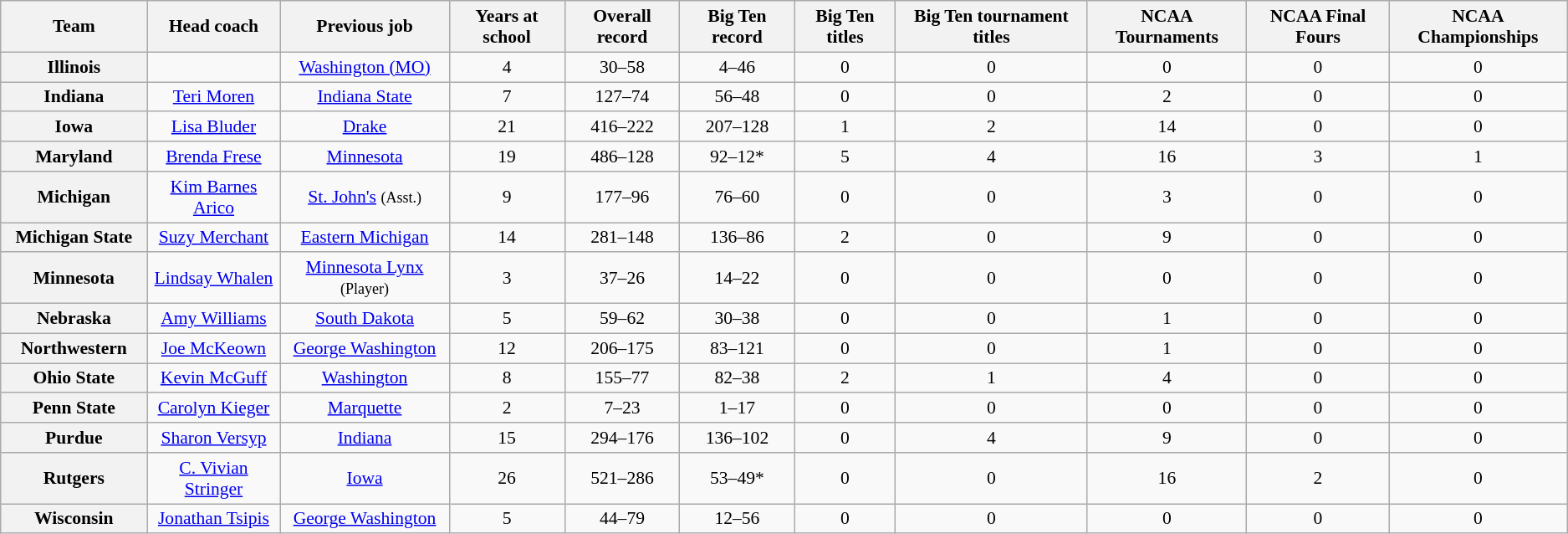<table class="wikitable sortable" style="text-align: center;font-size:90%;">
<tr>
<th width="110">Team</th>
<th>Head coach</th>
<th>Previous job</th>
<th>Years at school</th>
<th>Overall record</th>
<th>Big Ten record</th>
<th>Big Ten titles</th>
<th>Big Ten tournament titles</th>
<th>NCAA Tournaments</th>
<th>NCAA Final Fours</th>
<th>NCAA Championships</th>
</tr>
<tr>
<th style=>Illinois</th>
<td></td>
<td><a href='#'>Washington (MO)</a></td>
<td>4</td>
<td>30–58</td>
<td>4–46</td>
<td>0</td>
<td>0</td>
<td>0</td>
<td>0</td>
<td>0</td>
</tr>
<tr>
<th style=>Indiana</th>
<td><a href='#'>Teri Moren</a></td>
<td><a href='#'>Indiana State</a></td>
<td>7</td>
<td>127–74</td>
<td>56–48</td>
<td>0</td>
<td>0</td>
<td>2</td>
<td>0</td>
<td>0</td>
</tr>
<tr>
<th style=>Iowa</th>
<td><a href='#'>Lisa Bluder</a></td>
<td><a href='#'>Drake</a></td>
<td>21</td>
<td>416–222</td>
<td>207–128</td>
<td>1</td>
<td>2</td>
<td>14</td>
<td>0</td>
<td>0</td>
</tr>
<tr>
<th style=>Maryland</th>
<td><a href='#'>Brenda Frese</a></td>
<td><a href='#'>Minnesota</a></td>
<td>19</td>
<td>486–128</td>
<td>92–12*</td>
<td>5</td>
<td>4</td>
<td>16</td>
<td>3</td>
<td>1</td>
</tr>
<tr>
<th style=>Michigan</th>
<td><a href='#'>Kim Barnes Arico</a></td>
<td><a href='#'>St. John's</a> <small>(Asst.)</small></td>
<td>9</td>
<td>177–96</td>
<td>76–60</td>
<td>0</td>
<td>0</td>
<td>3</td>
<td>0</td>
<td>0</td>
</tr>
<tr>
<th style=>Michigan State</th>
<td><a href='#'>Suzy Merchant</a></td>
<td><a href='#'>Eastern Michigan</a></td>
<td>14</td>
<td>281–148</td>
<td>136–86</td>
<td>2</td>
<td>0</td>
<td>9</td>
<td>0</td>
<td>0</td>
</tr>
<tr>
<th style=>Minnesota</th>
<td><a href='#'>Lindsay Whalen</a></td>
<td><a href='#'>Minnesota Lynx</a> <small>(Player)</small></td>
<td>3</td>
<td>37–26</td>
<td>14–22</td>
<td>0</td>
<td>0</td>
<td>0</td>
<td>0</td>
<td>0</td>
</tr>
<tr>
<th style=>Nebraska</th>
<td><a href='#'>Amy Williams</a></td>
<td><a href='#'>South Dakota</a></td>
<td>5</td>
<td>59–62</td>
<td>30–38</td>
<td>0</td>
<td>0</td>
<td>1</td>
<td>0</td>
<td>0</td>
</tr>
<tr>
<th style=>Northwestern</th>
<td><a href='#'>Joe McKeown</a></td>
<td><a href='#'>George Washington</a></td>
<td>12</td>
<td>206–175</td>
<td>83–121</td>
<td>0</td>
<td>0</td>
<td>1</td>
<td>0</td>
<td>0</td>
</tr>
<tr>
<th style=>Ohio State</th>
<td><a href='#'>Kevin McGuff</a></td>
<td><a href='#'>Washington</a></td>
<td>8</td>
<td>155–77</td>
<td>82–38</td>
<td>2</td>
<td>1</td>
<td>4</td>
<td>0</td>
<td>0</td>
</tr>
<tr>
<th style=>Penn State</th>
<td><a href='#'>Carolyn Kieger</a></td>
<td><a href='#'>Marquette</a></td>
<td>2</td>
<td>7–23</td>
<td>1–17</td>
<td>0</td>
<td>0</td>
<td>0</td>
<td>0</td>
<td>0</td>
</tr>
<tr>
<th style=>Purdue</th>
<td><a href='#'>Sharon Versyp</a></td>
<td><a href='#'>Indiana</a></td>
<td>15</td>
<td>294–176</td>
<td>136–102</td>
<td>0</td>
<td>4</td>
<td>9</td>
<td>0</td>
<td>0</td>
</tr>
<tr>
<th style=>Rutgers</th>
<td><a href='#'>C. Vivian Stringer</a></td>
<td><a href='#'>Iowa</a></td>
<td>26</td>
<td>521–286</td>
<td>53–49*</td>
<td>0</td>
<td>0</td>
<td>16</td>
<td>2</td>
<td>0</td>
</tr>
<tr>
<th style=>Wisconsin</th>
<td><a href='#'>Jonathan Tsipis</a></td>
<td><a href='#'>George Washington</a></td>
<td>5</td>
<td>44–79</td>
<td>12–56</td>
<td>0</td>
<td>0</td>
<td>0</td>
<td>0</td>
<td>0</td>
</tr>
</table>
